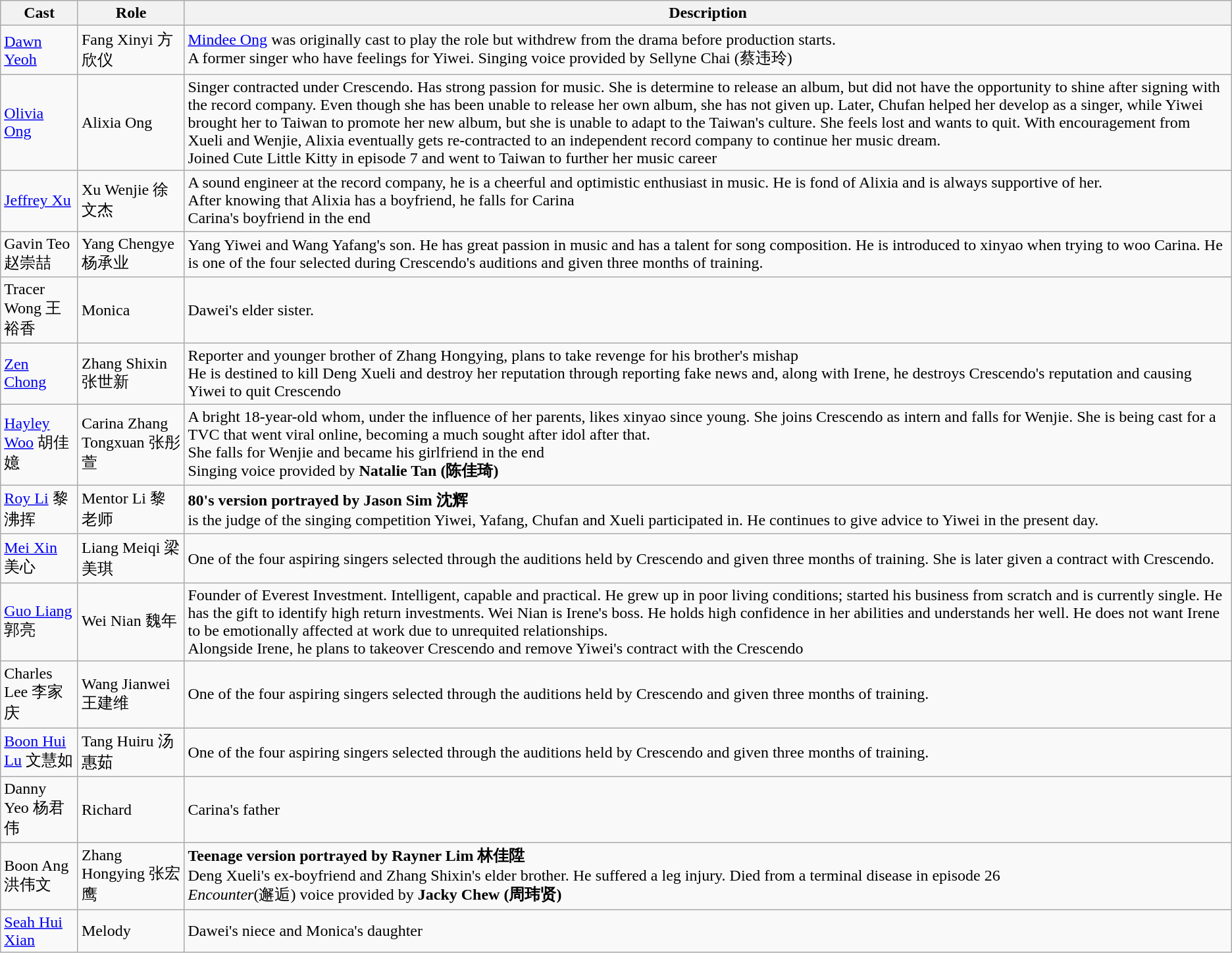<table class="wikitable">
<tr>
<th>Cast</th>
<th>Role</th>
<th>Description</th>
</tr>
<tr>
<td><a href='#'>Dawn Yeoh</a></td>
<td>Fang Xinyi 方欣仪</td>
<td><a href='#'>Mindee Ong</a> was originally cast to play the role but withdrew from the drama before production starts.<br>A former singer who have feelings for Yiwei. Singing voice provided by Sellyne Chai (蔡违玲)</td>
</tr>
<tr>
<td><a href='#'>Olivia Ong</a></td>
<td>Alixia Ong</td>
<td>Singer contracted under Crescendo. Has strong passion for music. She is determine to release an album, but did not have the opportunity to shine after signing with the record company. Even though she has been unable to release her own album, she has not given up. Later, Chufan helped her develop as a singer, while Yiwei brought her to Taiwan to promote her new album, but she is unable to adapt to the Taiwan's culture. She feels lost and wants to quit. With encouragement from Xueli and Wenjie, Alixia eventually gets re-contracted to an independent record company to continue her music dream. <br> Joined Cute Little Kitty in episode 7 and went to Taiwan to further her music career</td>
</tr>
<tr>
<td><a href='#'>Jeffrey Xu</a></td>
<td>Xu Wenjie 徐文杰</td>
<td>A sound engineer at the record company, he is a cheerful and optimistic enthusiast in music. He is fond of Alixia and is always supportive of her. <br> After knowing that Alixia has a boyfriend, he falls for Carina <br> Carina's boyfriend in the end</td>
</tr>
<tr>
<td>Gavin Teo 赵崇喆</td>
<td>Yang Chengye 杨承业</td>
<td>Yang Yiwei and Wang Yafang's son. He has great passion in music and has a talent for song composition. He is introduced to xinyao when trying to woo Carina. He is one of the four selected during Crescendo's auditions and given three months of training.</td>
</tr>
<tr>
<td>Tracer Wong 王裕香</td>
<td>Monica</td>
<td>Dawei's elder sister.</td>
</tr>
<tr>
<td><a href='#'>Zen Chong</a></td>
<td>Zhang Shixin 张世新</td>
<td>Reporter and younger brother of Zhang Hongying, plans to take revenge for his brother's mishap <br> He is destined to kill Deng Xueli and destroy her reputation through reporting fake news and, along with Irene, he destroys Crescendo's reputation and causing Yiwei to quit Crescendo</td>
</tr>
<tr>
<td><a href='#'>Hayley Woo</a> 胡佳嬑</td>
<td>Carina Zhang Tongxuan 张彤萱</td>
<td>A bright 18-year-old whom, under the influence of her parents, likes xinyao since young. She joins Crescendo as intern and falls for Wenjie. She is being cast for a TVC that went viral online, becoming a much sought after idol after that. <br> She falls for Wenjie and became his girlfriend in the end <br> Singing voice provided by <strong>Natalie Tan (陈佳琦)</strong></td>
</tr>
<tr>
<td><a href='#'>Roy Li</a> 黎沸挥</td>
<td>Mentor Li 黎老师</td>
<td><strong>80's version portrayed by Jason Sim 沈辉</strong> <br> is the judge of the singing competition Yiwei, Yafang, Chufan and Xueli participated in. He continues to give advice to Yiwei in the present day.</td>
</tr>
<tr>
<td><a href='#'>Mei Xin</a> 美心</td>
<td>Liang Meiqi 梁美琪</td>
<td>One of the four aspiring singers selected through the auditions held by Crescendo and given three months of training. She is later given a contract with Crescendo.</td>
</tr>
<tr>
<td><a href='#'>Guo Liang</a> 郭亮</td>
<td>Wei Nian 魏年</td>
<td>Founder of Everest Investment. Intelligent, capable and practical. He grew up in poor living conditions; started his business from scratch and is currently single. He has the gift to identify high return investments. Wei Nian is Irene's boss. He holds high confidence in her abilities and understands her well. He does not want Irene to be emotionally affected at work due to unrequited relationships. <br> Alongside Irene, he plans to takeover Crescendo and remove Yiwei's contract with the Crescendo</td>
</tr>
<tr>
<td>Charles Lee 李家庆</td>
<td>Wang Jianwei 王建维</td>
<td>One of the four aspiring singers selected through the auditions held by Crescendo and given three months of training.</td>
</tr>
<tr>
<td><a href='#'>Boon Hui Lu</a> 文慧如</td>
<td>Tang Huiru 汤惠茹</td>
<td>One of the four aspiring singers selected through the auditions held by Crescendo and given three months of training.</td>
</tr>
<tr>
<td>Danny Yeo 杨君伟</td>
<td>Richard</td>
<td>Carina's father</td>
</tr>
<tr>
<td>Boon Ang 洪伟文</td>
<td>Zhang Hongying 张宏鹰</td>
<td><strong>Teenage version portrayed by Rayner Lim 林佳陞</strong> <br> Deng Xueli's ex-boyfriend and Zhang Shixin's elder brother. He suffered a leg injury. Died from a terminal disease in episode 26 <br> <em>Encounter</em>(邂逅) voice provided by <strong>Jacky Chew (周玮贤)</strong></td>
</tr>
<tr>
<td><a href='#'>Seah Hui Xian</a></td>
<td>Melody</td>
<td>Dawei's niece and Monica's daughter</td>
</tr>
</table>
